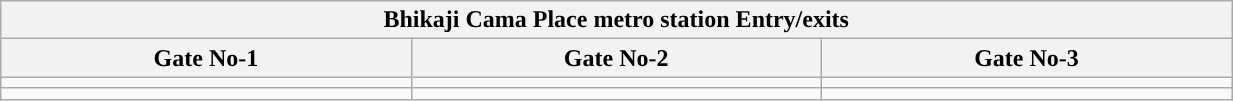<table class="wikitable" style="text-align: center;" width="65%">
<tr>
<th align="center" colspan="5" style="background:#"><span>Bhikaji Cama Place metro station Entry/exits</span></th>
</tr>
<tr>
<th style="width:15%;">Gate No-1</th>
<th style="width:15%;">Gate No-2</th>
<th style="width:15%;">Gate No-3</th>
</tr>
<tr>
<td></td>
<td></td>
<td></td>
</tr>
<tr>
<td></td>
<td></td>
<td></td>
</tr>
</table>
